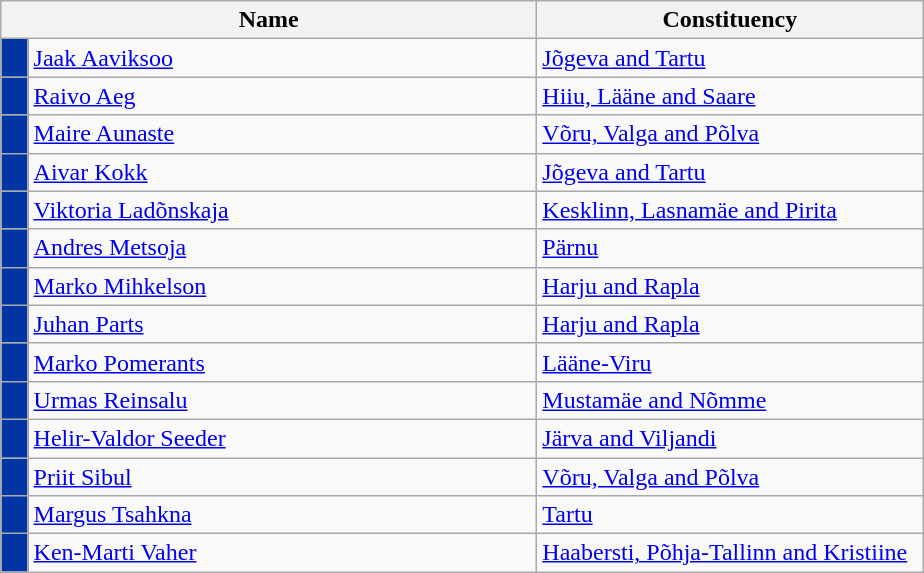<table class="wikitable collapsible collapsed">
<tr>
<th colspan=2 width=350>Name</th>
<th width=250>Constituency</th>
</tr>
<tr>
<td style="background-color:#0235A4"></td>
<td><a href='#'>Jaak Aaviksoo</a></td>
<td><a href='#'>Jõgeva and Tartu</a></td>
</tr>
<tr>
<td style="background-color:#0235A4"></td>
<td><a href='#'>Raivo Aeg</a></td>
<td><a href='#'>Hiiu, Lääne and Saare</a></td>
</tr>
<tr>
<td style="background-color:#0235A4"></td>
<td><a href='#'>Maire Aunaste</a></td>
<td><a href='#'>Võru, Valga and Põlva</a></td>
</tr>
<tr>
<td style="background-color:#0235A4"></td>
<td><a href='#'>Aivar Kokk</a></td>
<td><a href='#'>Jõgeva and Tartu</a></td>
</tr>
<tr>
<td style="background-color:#0235A4"></td>
<td><a href='#'>Viktoria Ladõnskaja</a></td>
<td><a href='#'>Kesklinn, Lasnamäe and Pirita</a></td>
</tr>
<tr>
<td style="background-color:#0235A4"></td>
<td><a href='#'>Andres Metsoja</a></td>
<td><a href='#'>Pärnu</a></td>
</tr>
<tr>
<td style="background-color:#0235A4"></td>
<td><a href='#'>Marko Mihkelson</a></td>
<td><a href='#'>Harju and Rapla</a></td>
</tr>
<tr>
<td style="background-color:#0235A4"></td>
<td><a href='#'>Juhan Parts</a></td>
<td><a href='#'>Harju and Rapla</a></td>
</tr>
<tr>
<td style="background-color:#0235A4"></td>
<td><a href='#'>Marko Pomerants</a></td>
<td><a href='#'>Lääne-Viru</a></td>
</tr>
<tr>
<td style="background-color:#0235A4"></td>
<td><a href='#'>Urmas Reinsalu</a></td>
<td><a href='#'>Mustamäe and Nõmme</a></td>
</tr>
<tr>
<td style="background-color:#0235A4"></td>
<td><a href='#'>Helir-Valdor Seeder</a></td>
<td><a href='#'>Järva and Viljandi</a></td>
</tr>
<tr>
<td style="background-color:#0235A4"></td>
<td><a href='#'>Priit Sibul</a></td>
<td><a href='#'>Võru, Valga and Põlva</a></td>
</tr>
<tr>
<td style="background-color:#0235A4"></td>
<td><a href='#'>Margus Tsahkna</a></td>
<td><a href='#'>Tartu</a></td>
</tr>
<tr>
<td style="background-color:#0235A4"></td>
<td><a href='#'>Ken-Marti Vaher</a></td>
<td><a href='#'>Haabersti, Põhja-Tallinn and Kristiine</a></td>
</tr>
</table>
